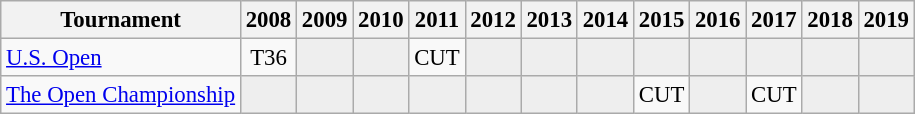<table class="wikitable" style="font-size:95%;text-align:center;">
<tr>
<th>Tournament</th>
<th>2008</th>
<th>2009</th>
<th>2010</th>
<th>2011</th>
<th>2012</th>
<th>2013</th>
<th>2014</th>
<th>2015</th>
<th>2016</th>
<th>2017</th>
<th>2018</th>
<th>2019</th>
</tr>
<tr>
<td align=left><a href='#'>U.S. Open</a></td>
<td>T36</td>
<td style="background:#eeeeee;"></td>
<td style="background:#eeeeee;"></td>
<td>CUT</td>
<td style="background:#eeeeee;"></td>
<td style="background:#eeeeee;"></td>
<td style="background:#eeeeee;"></td>
<td style="background:#eeeeee;"></td>
<td style="background:#eeeeee;"></td>
<td style="background:#eeeeee;"></td>
<td style="background:#eeeeee;"></td>
<td style="background:#eeeeee;"></td>
</tr>
<tr>
<td align=left><a href='#'>The Open Championship</a></td>
<td style="background:#eeeeee;"></td>
<td style="background:#eeeeee;"></td>
<td style="background:#eeeeee;"></td>
<td style="background:#eeeeee;"></td>
<td style="background:#eeeeee;"></td>
<td style="background:#eeeeee;"></td>
<td style="background:#eeeeee;"></td>
<td>CUT</td>
<td style="background:#eeeeee;"></td>
<td>CUT</td>
<td style="background:#eeeeee;"></td>
<td style="background:#eeeeee;"></td>
</tr>
</table>
